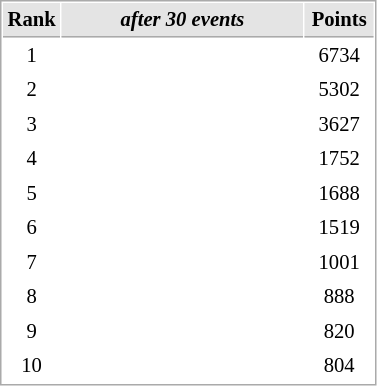<table cellspacing="1" cellpadding="3" style="border:1px solid #AAAAAA;font-size:86%">
<tr style="background:#E4E4E4">
<th style="border-bottom:1px solid #AAAAAA" width=10>Rank</th>
<th style="border-bottom:1px solid #AAAAAA" width=155><em>after 30 events</em></th>
<th style="border-bottom:1px solid #AAAAAA" width=40>Points</th>
</tr>
<tr>
<td style="text-align:center">1</td>
<td></td>
<td style="text-align:center">6734</td>
</tr>
<tr>
<td style="text-align:center">2</td>
<td></td>
<td style="text-align:center">5302</td>
</tr>
<tr>
<td style="text-align:center">3</td>
<td></td>
<td style="text-align:center">3627</td>
</tr>
<tr>
<td style="text-align:center">4</td>
<td></td>
<td style="text-align:center">1752</td>
</tr>
<tr>
<td style="text-align:center">5</td>
<td></td>
<td style="text-align:center">1688</td>
</tr>
<tr>
<td style="text-align:center">6</td>
<td></td>
<td style="text-align:center">1519</td>
</tr>
<tr>
<td style="text-align:center">7</td>
<td></td>
<td style="text-align:center">1001</td>
</tr>
<tr>
<td style="text-align:center">8</td>
<td></td>
<td style="text-align:center">888</td>
</tr>
<tr>
<td style="text-align:center">9</td>
<td></td>
<td style="text-align:center">820</td>
</tr>
<tr>
<td style="text-align:center">10</td>
<td></td>
<td style="text-align:center">804</td>
</tr>
</table>
